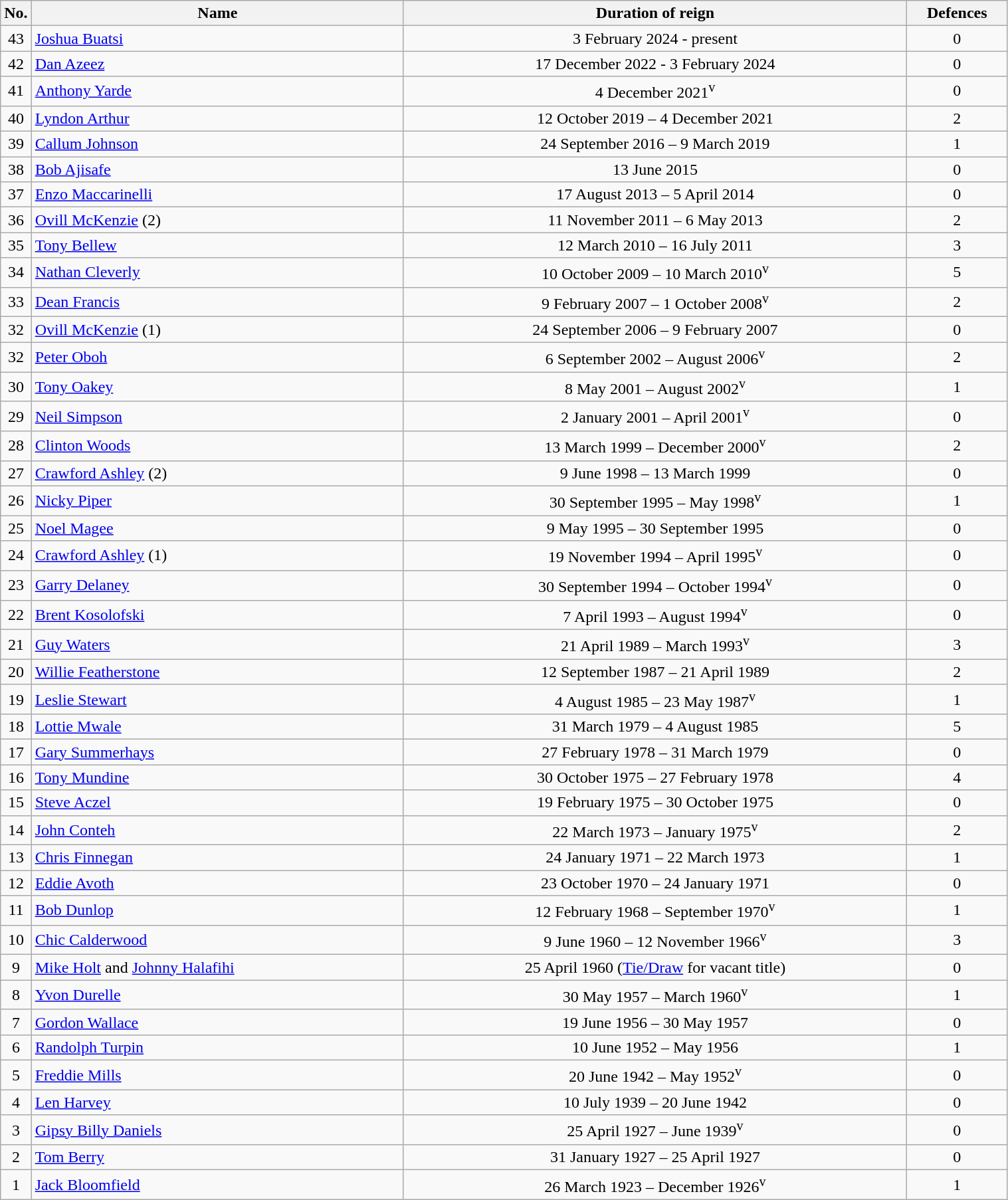<table class="wikitable" width=80%>
<tr>
<th width=3%>No.</th>
<th width=37%>Name </th>
<th width=50%>Duration of reign</th>
<th width=10%>Defences</th>
</tr>
<tr align=center>
<td>43</td>
<td align=left> <a href='#'>Joshua Buatsi</a></td>
<td>3 February 2024 - present</td>
<td>0</td>
</tr>
<tr align=center>
<td>42</td>
<td align=left> <a href='#'>Dan Azeez</a></td>
<td>17 December 2022 - 3 February 2024</td>
<td>0</td>
</tr>
<tr align=center>
<td>41</td>
<td align=left> <a href='#'>Anthony Yarde</a></td>
<td>4 December 2021<sup>v</sup></td>
<td>0</td>
</tr>
<tr align=center>
<td>40</td>
<td align=left> <a href='#'>Lyndon Arthur</a></td>
<td>12 October 2019 – 4 December 2021</td>
<td>2</td>
</tr>
<tr align=center>
<td>39</td>
<td align=left> <a href='#'>Callum Johnson</a></td>
<td>24 September 2016 – 9 March 2019</td>
<td>1</td>
</tr>
<tr align=center>
<td>38</td>
<td align=left> <a href='#'>Bob Ajisafe</a></td>
<td>13 June 2015</td>
<td>0</td>
</tr>
<tr align=center>
<td>37</td>
<td align=left> <a href='#'>Enzo Maccarinelli</a></td>
<td>17 August 2013 – 5 April 2014</td>
<td>0</td>
</tr>
<tr align=center>
<td>36</td>
<td align=left> <a href='#'>Ovill McKenzie</a> (2)</td>
<td>11 November 2011 – 6 May 2013</td>
<td>2</td>
</tr>
<tr align=center>
<td>35</td>
<td align=left> <a href='#'>Tony Bellew</a></td>
<td>12 March 2010 – 16 July 2011</td>
<td>3</td>
</tr>
<tr align=center>
<td>34</td>
<td align=left> <a href='#'>Nathan Cleverly</a></td>
<td>10 October 2009 – 10 March 2010<sup>v</sup></td>
<td>5</td>
</tr>
<tr align=center>
<td>33</td>
<td align=left> <a href='#'>Dean Francis</a></td>
<td>9 February 2007 – 1 October 2008<sup>v</sup></td>
<td>2</td>
</tr>
<tr align=center>
<td>32</td>
<td align=left> <a href='#'>Ovill McKenzie</a> (1)</td>
<td>24 September 2006 – 9 February 2007</td>
<td>0</td>
</tr>
<tr align=center>
<td>32</td>
<td align=left> <a href='#'>Peter Oboh</a></td>
<td>6 September 2002 – August 2006<sup>v</sup></td>
<td>2</td>
</tr>
<tr align=center>
<td>30</td>
<td align=left> <a href='#'>Tony Oakey</a></td>
<td>8 May 2001 – August 2002<sup>v</sup></td>
<td>1</td>
</tr>
<tr align=center>
<td>29</td>
<td align=left> <a href='#'>Neil Simpson</a></td>
<td>2 January 2001 – April 2001<sup>v</sup></td>
<td>0</td>
</tr>
<tr align=center>
<td>28</td>
<td align=left> <a href='#'>Clinton Woods</a></td>
<td>13 March 1999 – December 2000<sup>v</sup></td>
<td>2</td>
</tr>
<tr align=center>
<td>27</td>
<td align=left> <a href='#'>Crawford Ashley</a> (2)</td>
<td>9 June 1998 – 13 March 1999</td>
<td>0</td>
</tr>
<tr align=center>
<td>26</td>
<td align=left> <a href='#'>Nicky Piper</a></td>
<td>30 September 1995 – May 1998<sup>v</sup></td>
<td>1</td>
</tr>
<tr align=center>
<td>25</td>
<td align=left> <a href='#'>Noel Magee</a></td>
<td>9 May 1995 – 30 September 1995</td>
<td>0</td>
</tr>
<tr align=center>
<td>24</td>
<td align=left> <a href='#'>Crawford Ashley</a> (1)</td>
<td>19 November 1994 – April 1995<sup>v</sup></td>
<td>0</td>
</tr>
<tr align=center>
<td>23</td>
<td align=left> <a href='#'>Garry Delaney</a></td>
<td>30 September 1994 – October 1994<sup>v</sup></td>
<td>0</td>
</tr>
<tr align=center>
<td>22</td>
<td align=left> <a href='#'>Brent Kosolofski</a></td>
<td>7 April 1993 – August 1994<sup>v</sup></td>
<td>0</td>
</tr>
<tr align=center>
<td>21</td>
<td align=left> <a href='#'>Guy Waters</a></td>
<td>21 April 1989 – March 1993<sup>v</sup></td>
<td>3</td>
</tr>
<tr align=center>
<td>20</td>
<td align=left> <a href='#'>Willie Featherstone</a></td>
<td>12 September 1987 – 21 April 1989</td>
<td>2</td>
</tr>
<tr align=center>
<td>19</td>
<td align=left> <a href='#'>Leslie Stewart</a></td>
<td>4 August 1985 – 23 May 1987<sup>v</sup></td>
<td>1</td>
</tr>
<tr align=center>
<td>18</td>
<td align=left> <a href='#'>Lottie Mwale</a></td>
<td>31 March 1979 – 4 August 1985</td>
<td>5</td>
</tr>
<tr align=center>
<td>17</td>
<td align=left> <a href='#'>Gary Summerhays</a></td>
<td>27 February 1978 – 31 March 1979</td>
<td>0</td>
</tr>
<tr align=center>
<td>16</td>
<td align=left> <a href='#'>Tony Mundine</a></td>
<td>30 October 1975 – 27 February 1978</td>
<td>4</td>
</tr>
<tr align=center>
<td>15</td>
<td align=left> <a href='#'>Steve Aczel</a></td>
<td>19 February 1975 – 30 October 1975</td>
<td>0</td>
</tr>
<tr align=center>
<td>14</td>
<td align=left> <a href='#'>John Conteh</a></td>
<td>22 March 1973 – January 1975<sup>v</sup></td>
<td>2</td>
</tr>
<tr align=center>
<td>13</td>
<td align=left> <a href='#'>Chris Finnegan</a></td>
<td>24 January 1971 – 22 March 1973</td>
<td>1</td>
</tr>
<tr align=center>
<td>12</td>
<td align=left> <a href='#'>Eddie Avoth</a></td>
<td>23 October 1970 – 24 January 1971</td>
<td>0</td>
</tr>
<tr align=center>
<td>11</td>
<td align=left> <a href='#'>Bob Dunlop</a></td>
<td>12 February 1968 – September 1970<sup>v</sup></td>
<td>1</td>
</tr>
<tr align=center>
<td>10</td>
<td align=left> <a href='#'>Chic Calderwood</a></td>
<td>9 June 1960 – 12 November 1966<sup>v</sup></td>
<td>3</td>
</tr>
<tr align=center>
<td>9</td>
<td align=left> <a href='#'>Mike Holt</a> and  <a href='#'>Johnny Halafihi</a></td>
<td>25 April 1960 (<a href='#'>Tie/Draw</a> for vacant title)</td>
<td>0</td>
</tr>
<tr align=center>
<td>8</td>
<td align=left> <a href='#'>Yvon Durelle</a></td>
<td>30 May 1957 – March 1960<sup>v</sup></td>
<td>1</td>
</tr>
<tr align=center>
<td>7</td>
<td align=left> <a href='#'>Gordon Wallace</a></td>
<td>19 June 1956 – 30 May 1957</td>
<td>0</td>
</tr>
<tr align=center>
<td>6</td>
<td align=left> <a href='#'>Randolph Turpin</a></td>
<td>10 June 1952 – May 1956</td>
<td>1</td>
</tr>
<tr align=center>
<td>5</td>
<td align=left> <a href='#'>Freddie Mills</a></td>
<td>20 June 1942 – May 1952<sup>v</sup></td>
<td>0</td>
</tr>
<tr align=center>
<td>4</td>
<td align=left> <a href='#'>Len Harvey</a></td>
<td>10 July 1939 – 20 June 1942</td>
<td>0</td>
</tr>
<tr align=center>
<td>3</td>
<td align=left> <a href='#'>Gipsy Billy Daniels</a></td>
<td>25 April 1927 – June 1939<sup>v</sup></td>
<td>0</td>
</tr>
<tr align=center>
<td>2</td>
<td align=left> <a href='#'>Tom Berry</a></td>
<td>31 January 1927 – 25 April 1927</td>
<td>0</td>
</tr>
<tr align=center>
<td>1</td>
<td align=left> <a href='#'>Jack Bloomfield</a></td>
<td>26 March 1923 – December 1926<sup>v</sup></td>
<td>1</td>
</tr>
</table>
